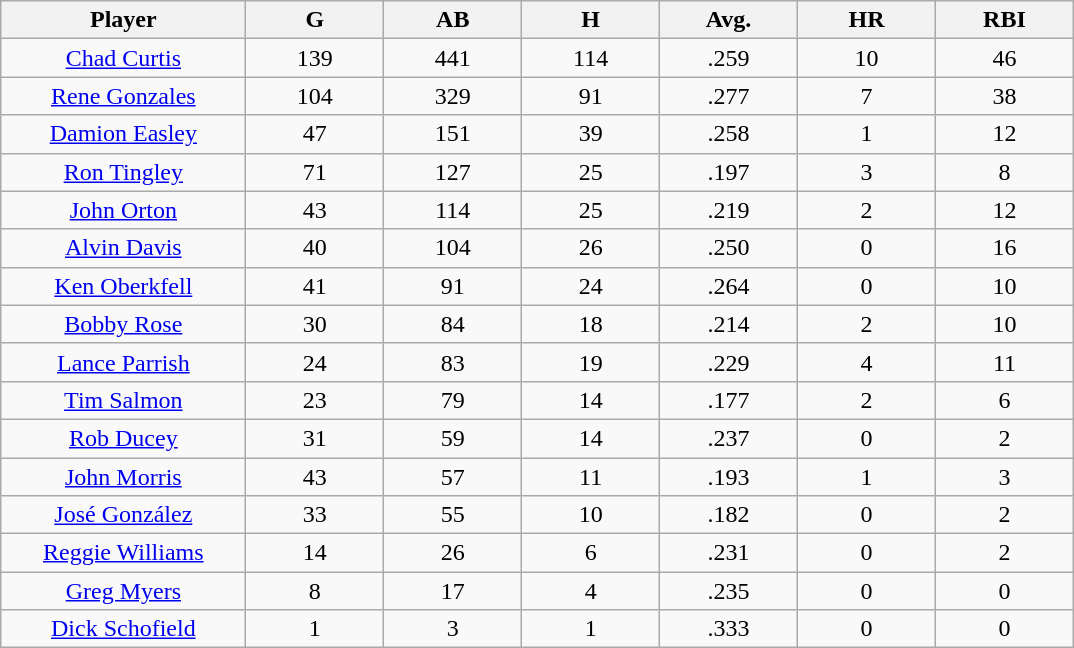<table class="wikitable sortable">
<tr>
<th bgcolor="#DDDDFF" width="16%">Player</th>
<th bgcolor="#DDDDFF" width="9%">G</th>
<th bgcolor="#DDDDFF" width="9%">AB</th>
<th bgcolor="#DDDDFF" width="9%">H</th>
<th bgcolor="#DDDDFF" width="9%">Avg.</th>
<th bgcolor="#DDDDFF" width="9%">HR</th>
<th bgcolor="#DDDDFF" width="9%">RBI</th>
</tr>
<tr align=center>
<td><a href='#'>Chad Curtis</a></td>
<td>139</td>
<td>441</td>
<td>114</td>
<td>.259</td>
<td>10</td>
<td>46</td>
</tr>
<tr align=center>
<td><a href='#'>Rene Gonzales</a></td>
<td>104</td>
<td>329</td>
<td>91</td>
<td>.277</td>
<td>7</td>
<td>38</td>
</tr>
<tr align=center>
<td><a href='#'>Damion Easley</a></td>
<td>47</td>
<td>151</td>
<td>39</td>
<td>.258</td>
<td>1</td>
<td>12</td>
</tr>
<tr align=center>
<td><a href='#'>Ron Tingley</a></td>
<td>71</td>
<td>127</td>
<td>25</td>
<td>.197</td>
<td>3</td>
<td>8</td>
</tr>
<tr align=center>
<td><a href='#'>John Orton</a></td>
<td>43</td>
<td>114</td>
<td>25</td>
<td>.219</td>
<td>2</td>
<td>12</td>
</tr>
<tr align=center>
<td><a href='#'>Alvin Davis</a></td>
<td>40</td>
<td>104</td>
<td>26</td>
<td>.250</td>
<td>0</td>
<td>16</td>
</tr>
<tr align=center>
<td><a href='#'>Ken Oberkfell</a></td>
<td>41</td>
<td>91</td>
<td>24</td>
<td>.264</td>
<td>0</td>
<td>10</td>
</tr>
<tr align=center>
<td><a href='#'>Bobby Rose</a></td>
<td>30</td>
<td>84</td>
<td>18</td>
<td>.214</td>
<td>2</td>
<td>10</td>
</tr>
<tr align=center>
<td><a href='#'>Lance Parrish</a></td>
<td>24</td>
<td>83</td>
<td>19</td>
<td>.229</td>
<td>4</td>
<td>11</td>
</tr>
<tr align=center>
<td><a href='#'>Tim Salmon</a></td>
<td>23</td>
<td>79</td>
<td>14</td>
<td>.177</td>
<td>2</td>
<td>6</td>
</tr>
<tr align=center>
<td><a href='#'>Rob Ducey</a></td>
<td>31</td>
<td>59</td>
<td>14</td>
<td>.237</td>
<td>0</td>
<td>2</td>
</tr>
<tr align=center>
<td><a href='#'>John Morris</a></td>
<td>43</td>
<td>57</td>
<td>11</td>
<td>.193</td>
<td>1</td>
<td>3</td>
</tr>
<tr align=center>
<td><a href='#'>José González</a></td>
<td>33</td>
<td>55</td>
<td>10</td>
<td>.182</td>
<td>0</td>
<td>2</td>
</tr>
<tr align=center>
<td><a href='#'>Reggie Williams</a></td>
<td>14</td>
<td>26</td>
<td>6</td>
<td>.231</td>
<td>0</td>
<td>2</td>
</tr>
<tr align=center>
<td><a href='#'>Greg Myers</a></td>
<td>8</td>
<td>17</td>
<td>4</td>
<td>.235</td>
<td>0</td>
<td>0</td>
</tr>
<tr align=center>
<td><a href='#'>Dick Schofield</a></td>
<td>1</td>
<td>3</td>
<td>1</td>
<td>.333</td>
<td>0</td>
<td>0</td>
</tr>
</table>
